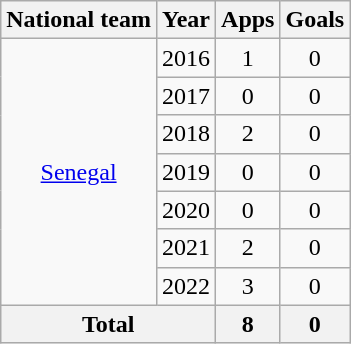<table class="wikitable" style="text-align:center">
<tr>
<th>National team</th>
<th>Year</th>
<th>Apps</th>
<th>Goals</th>
</tr>
<tr>
<td rowspan="7"><a href='#'>Senegal</a></td>
<td>2016</td>
<td>1</td>
<td>0</td>
</tr>
<tr>
<td>2017</td>
<td>0</td>
<td>0</td>
</tr>
<tr>
<td>2018</td>
<td>2</td>
<td>0</td>
</tr>
<tr>
<td>2019</td>
<td>0</td>
<td>0</td>
</tr>
<tr>
<td>2020</td>
<td>0</td>
<td>0</td>
</tr>
<tr>
<td>2021</td>
<td>2</td>
<td>0</td>
</tr>
<tr>
<td>2022</td>
<td>3</td>
<td>0</td>
</tr>
<tr>
<th colspan="2">Total</th>
<th>8</th>
<th>0</th>
</tr>
</table>
